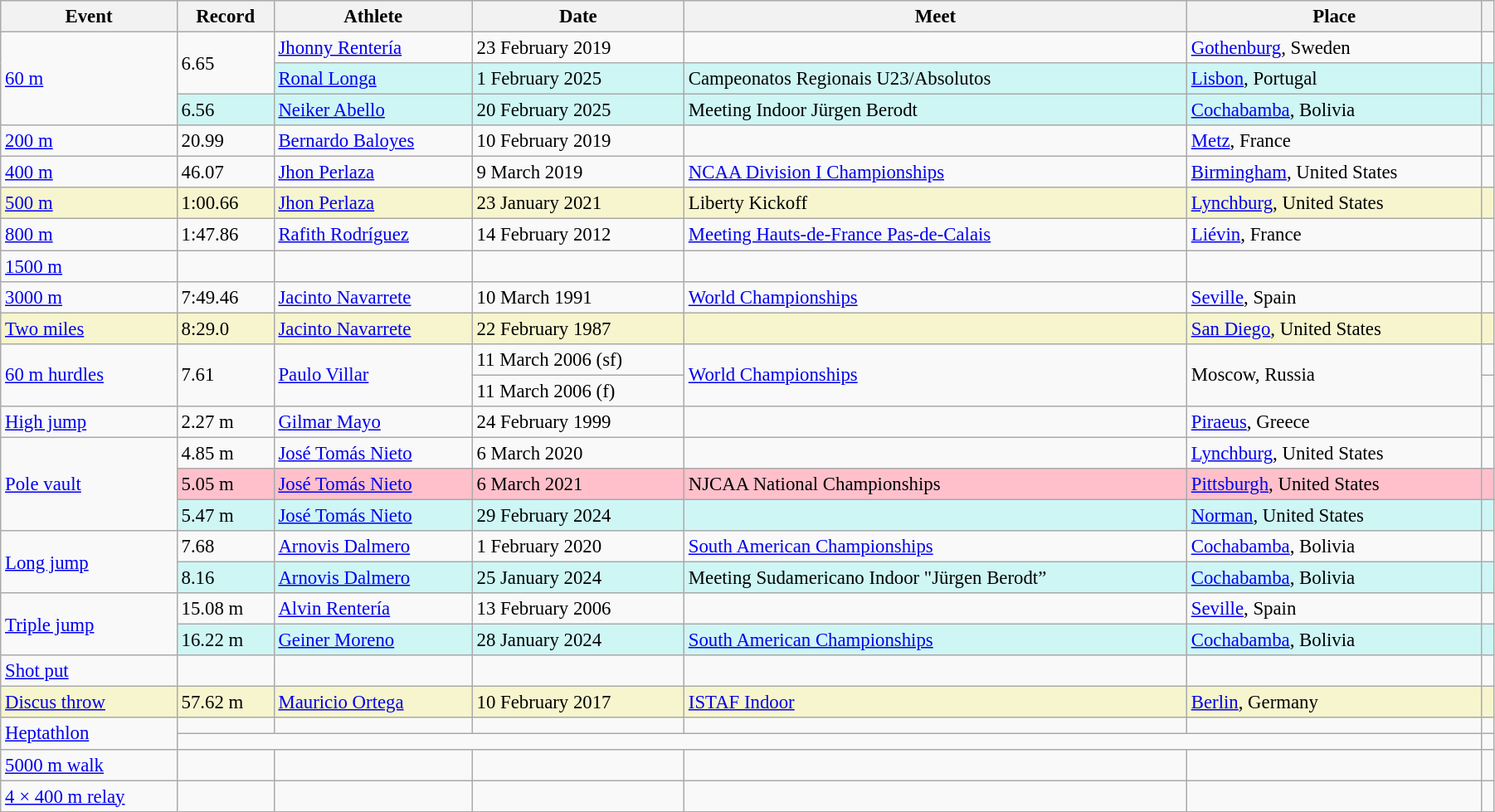<table class="wikitable" style="font-size:95%; width: 95%;">
<tr>
<th>Event</th>
<th>Record</th>
<th>Athlete</th>
<th>Date</th>
<th>Meet</th>
<th>Place</th>
<th></th>
</tr>
<tr>
<td rowspan=3><a href='#'>60 m</a></td>
<td rowspan=2>6.65</td>
<td><a href='#'>Jhonny Rentería</a></td>
<td>23 February 2019</td>
<td></td>
<td><a href='#'>Gothenburg</a>, Sweden</td>
<td></td>
</tr>
<tr bgcolor=#CEF6F5>
<td><a href='#'>Ronal Longa</a></td>
<td>1 February 2025</td>
<td>Campeonatos Regionais U23/Absolutos</td>
<td><a href='#'>Lisbon</a>, Portugal</td>
<td></td>
</tr>
<tr bgcolor=#CEF6F5>
<td>6.56 </td>
<td><a href='#'>Neiker Abello</a></td>
<td>20 February 2025</td>
<td>Meeting Indoor Jürgen Berodt</td>
<td><a href='#'>Cochabamba</a>, Bolivia</td>
<td></td>
</tr>
<tr>
<td><a href='#'>200 m</a></td>
<td>20.99</td>
<td><a href='#'>Bernardo Baloyes</a></td>
<td>10 February 2019</td>
<td></td>
<td><a href='#'>Metz</a>, France</td>
<td></td>
</tr>
<tr>
<td><a href='#'>400 m</a></td>
<td>46.07</td>
<td><a href='#'>Jhon Perlaza</a></td>
<td>9 March 2019</td>
<td><a href='#'>NCAA Division I Championships</a></td>
<td><a href='#'>Birmingham</a>, United States</td>
<td></td>
</tr>
<tr style="background:#f6F5CE;">
<td><a href='#'>500 m</a></td>
<td>1:00.66</td>
<td><a href='#'>Jhon Perlaza</a></td>
<td>23 January 2021</td>
<td>Liberty Kickoff</td>
<td><a href='#'>Lynchburg</a>, United States</td>
<td></td>
</tr>
<tr>
<td><a href='#'>800 m</a></td>
<td>1:47.86</td>
<td><a href='#'>Rafith Rodríguez</a></td>
<td>14 February 2012</td>
<td><a href='#'>Meeting Hauts-de-France Pas-de-Calais</a></td>
<td><a href='#'>Liévin</a>, France</td>
<td></td>
</tr>
<tr>
<td><a href='#'>1500 m</a></td>
<td></td>
<td></td>
<td></td>
<td></td>
<td></td>
<td></td>
</tr>
<tr>
<td><a href='#'>3000 m</a></td>
<td>7:49.46</td>
<td><a href='#'>Jacinto Navarrete</a></td>
<td>10 March 1991</td>
<td><a href='#'>World Championships</a></td>
<td><a href='#'>Seville</a>, Spain</td>
<td></td>
</tr>
<tr style="background:#f6F5CE;">
<td><a href='#'>Two miles</a></td>
<td>8:29.0 </td>
<td><a href='#'>Jacinto Navarrete</a></td>
<td>22 February 1987</td>
<td></td>
<td><a href='#'>San Diego</a>, United States</td>
<td></td>
</tr>
<tr>
<td rowspan=2><a href='#'>60 m hurdles</a></td>
<td rowspan=2>7.61</td>
<td rowspan=2><a href='#'>Paulo Villar</a></td>
<td>11 March 2006 (sf)</td>
<td rowspan=2><a href='#'>World Championships</a></td>
<td rowspan=2>Moscow, Russia</td>
<td></td>
</tr>
<tr>
<td>11 March 2006 (f)</td>
<td></td>
</tr>
<tr>
<td><a href='#'>High jump</a></td>
<td>2.27 m</td>
<td><a href='#'>Gilmar Mayo</a></td>
<td>24 February 1999</td>
<td></td>
<td><a href='#'>Piraeus</a>, Greece</td>
<td></td>
</tr>
<tr>
<td rowspan=3><a href='#'>Pole vault</a></td>
<td>4.85 m</td>
<td><a href='#'>José Tomás Nieto</a></td>
<td>6 March 2020</td>
<td></td>
<td><a href='#'>Lynchburg</a>, United States</td>
<td></td>
</tr>
<tr style="background:pink">
<td>5.05 m</td>
<td><a href='#'>José Tomás Nieto</a></td>
<td>6 March 2021</td>
<td>NJCAA National Championships</td>
<td><a href='#'>Pittsburgh</a>, United States</td>
<td></td>
</tr>
<tr bgcolor=#CEF6F5>
<td>5.47 m</td>
<td><a href='#'>José Tomás Nieto</a></td>
<td>29 February 2024</td>
<td></td>
<td><a href='#'>Norman</a>, United States</td>
<td></td>
</tr>
<tr>
<td rowspan=2><a href='#'>Long jump</a></td>
<td>7.68 </td>
<td><a href='#'>Arnovis Dalmero</a></td>
<td>1 February 2020</td>
<td><a href='#'>South American Championships</a></td>
<td><a href='#'>Cochabamba</a>, Bolivia</td>
<td></td>
</tr>
<tr bgcolor=#CEF6F5>
<td>8.16 </td>
<td><a href='#'>Arnovis Dalmero</a></td>
<td>25 January 2024</td>
<td>Meeting Sudamericano Indoor "Jürgen Berodt”</td>
<td><a href='#'>Cochabamba</a>, Bolivia</td>
<td></td>
</tr>
<tr>
<td rowspan=2><a href='#'>Triple jump</a></td>
<td>15.08 m</td>
<td><a href='#'>Alvin Rentería</a></td>
<td>13 February 2006</td>
<td></td>
<td><a href='#'>Seville</a>, Spain</td>
<td></td>
</tr>
<tr bgcolor=#CEF6F5>
<td>16.22 m </td>
<td><a href='#'>Geiner Moreno</a></td>
<td>28 January 2024</td>
<td><a href='#'>South American Championships</a></td>
<td><a href='#'>Cochabamba</a>, Bolivia</td>
<td></td>
</tr>
<tr>
<td><a href='#'>Shot put</a></td>
<td></td>
<td></td>
<td></td>
<td></td>
<td></td>
<td></td>
</tr>
<tr style="background:#f6F5CE;">
<td><a href='#'>Discus throw</a></td>
<td>57.62 m</td>
<td><a href='#'>Mauricio Ortega</a></td>
<td>10 February 2017</td>
<td><a href='#'>ISTAF Indoor</a></td>
<td><a href='#'>Berlin</a>, Germany</td>
<td></td>
</tr>
<tr>
<td rowspan=2><a href='#'>Heptathlon</a></td>
<td></td>
<td></td>
<td></td>
<td></td>
<td></td>
<td></td>
</tr>
<tr>
<td colspan=5></td>
<td></td>
</tr>
<tr>
<td><a href='#'>5000 m walk</a></td>
<td></td>
<td></td>
<td></td>
<td></td>
<td></td>
<td></td>
</tr>
<tr>
<td><a href='#'>4 × 400 m relay</a></td>
<td></td>
<td></td>
<td></td>
<td></td>
<td></td>
<td></td>
</tr>
</table>
